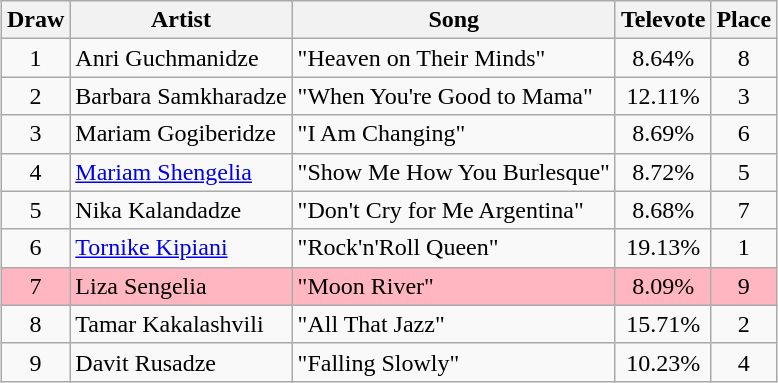<table class="sortable wikitable" style="margin: 1em auto 1em auto; text-align:center;">
<tr>
<th>Draw</th>
<th>Artist</th>
<th>Song</th>
<th>Televote</th>
<th>Place</th>
</tr>
<tr>
<td>1</td>
<td align="left">Anri Guchmanidze</td>
<td align="left">"Heaven on Their Minds"</td>
<td>8.64%</td>
<td>8</td>
</tr>
<tr>
<td>2</td>
<td align="left">Barbara Samkharadze</td>
<td align="left">"When You're Good to Mama"</td>
<td>12.11%</td>
<td>3</td>
</tr>
<tr>
<td>3</td>
<td align="left">Mariam Gogiberidze</td>
<td align="left">"I Am Changing"</td>
<td>8.69%</td>
<td>6</td>
</tr>
<tr>
<td>4</td>
<td align="left"><a href='#'>Mariam Shengelia</a></td>
<td align="left">"Show Me How You Burlesque"</td>
<td>8.72%</td>
<td>5</td>
</tr>
<tr>
<td>5</td>
<td align="left">Nika Kalandadze</td>
<td align="left">"Don't Cry for Me Argentina"</td>
<td>8.68%</td>
<td>7</td>
</tr>
<tr>
<td>6</td>
<td align="left"><a href='#'>Tornike Kipiani</a></td>
<td align="left">"Rock'n'Roll Queen"</td>
<td>19.13%</td>
<td>1</td>
</tr>
<tr style="background:lightpink;">
<td>7</td>
<td align="left">Liza Sengelia</td>
<td align="left">"Moon River"</td>
<td>8.09%</td>
<td>9</td>
</tr>
<tr>
<td>8</td>
<td align="left">Tamar Kakalashvili</td>
<td align="left">"All That Jazz"</td>
<td>15.71%</td>
<td>2</td>
</tr>
<tr>
<td>9</td>
<td align="left">Davit Rusadze</td>
<td align="left">"Falling Slowly"</td>
<td>10.23%</td>
<td>4</td>
</tr>
</table>
